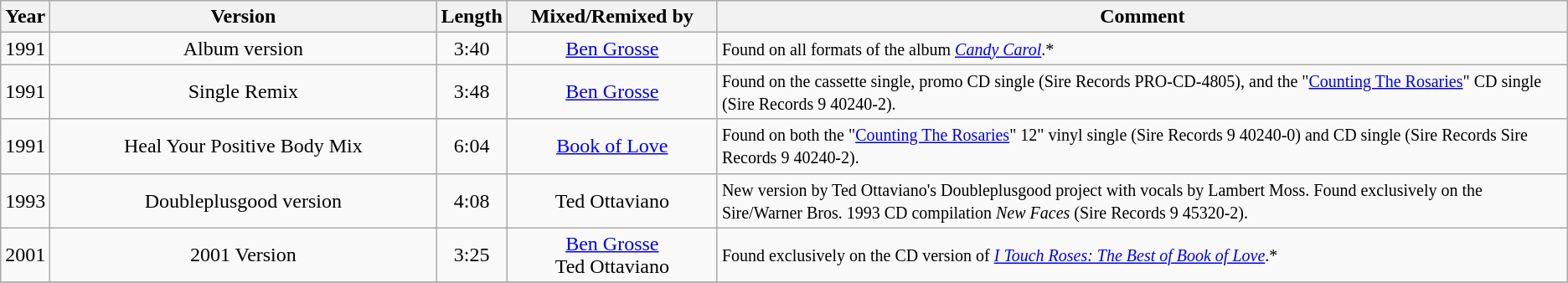<table class="wikitable">
<tr>
<th>Year</th>
<th style="width:300px;">Version</th>
<th>Length</th>
<th style="width:160px;">Mixed/Remixed by</th>
<th>Comment</th>
</tr>
<tr>
<td align=center>1991</td>
<td align=center>Album version</td>
<td align=center>3:40</td>
<td align=center><a href='#'>Ben Grosse</a></td>
<td><small>Found on all formats of the album <em><a href='#'>Candy Carol</a></em>.*</small></td>
</tr>
<tr>
<td align=center>1991</td>
<td align=center>Single Remix</td>
<td align=center>3:48</td>
<td align=center><a href='#'>Ben Grosse</a></td>
<td><small>Found on the cassette single, promo CD single (Sire Records PRO-CD-4805), and the "<a href='#'>Counting The Rosaries</a>" CD single (Sire Records 9 40240-2).</small></td>
</tr>
<tr>
<td align=center>1991</td>
<td align=center>Heal Your Positive Body Mix</td>
<td align=center>6:04</td>
<td align=center><a href='#'>Book of Love</a></td>
<td><small>Found on both the "<a href='#'>Counting The Rosaries</a>" 12" vinyl single (Sire Records 9 40240-0) and CD single (Sire Records Sire Records 9 40240-2).</small></td>
</tr>
<tr>
<td align=center>1993</td>
<td align=center>Doubleplusgood version</td>
<td align=center>4:08</td>
<td align=center>Ted Ottaviano</td>
<td><small>New version by Ted Ottaviano's Doubleplusgood project with vocals by Lambert Moss. Found exclusively on the Sire/Warner Bros. 1993 CD compilation <em>New Faces</em> (Sire Records 9 45320-2).</small></td>
</tr>
<tr>
<td align=center>2001</td>
<td align=center>2001 Version</td>
<td align=center>3:25</td>
<td align=center><a href='#'>Ben Grosse</a><br>Ted Ottaviano</td>
<td><small>Found exclusively on the CD version of <em><a href='#'>I Touch Roses: The Best of Book of Love</a></em>.*</small></td>
</tr>
<tr>
</tr>
</table>
